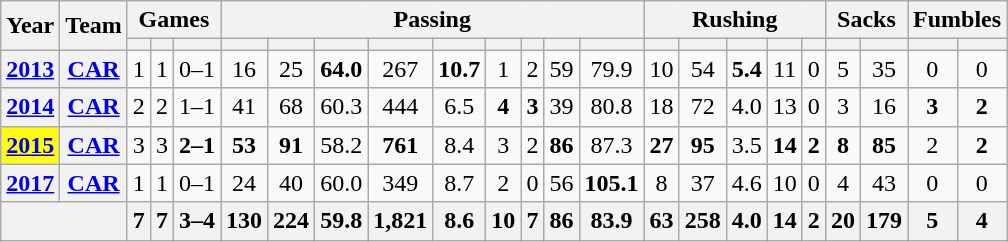<table class="wikitable" style="text-align:center;">
<tr>
<th rowspan="2">Year</th>
<th rowspan="2">Team</th>
<th colspan="3">Games</th>
<th colspan="9">Passing</th>
<th colspan="5">Rushing</th>
<th colspan="2">Sacks</th>
<th colspan="2">Fumbles</th>
</tr>
<tr>
<th></th>
<th></th>
<th></th>
<th></th>
<th></th>
<th></th>
<th></th>
<th></th>
<th></th>
<th></th>
<th></th>
<th></th>
<th></th>
<th></th>
<th></th>
<th></th>
<th></th>
<th></th>
<th></th>
<th></th>
<th></th>
</tr>
<tr>
<th><a href='#'>2013</a></th>
<th><a href='#'>CAR</a></th>
<td>1</td>
<td>1</td>
<td>0–1</td>
<td>16</td>
<td>25</td>
<td><strong>64.0</strong></td>
<td>267</td>
<td><strong>10.7</strong></td>
<td>1</td>
<td>2</td>
<td>59</td>
<td>79.9</td>
<td>10</td>
<td>54</td>
<td><strong>5.4</strong></td>
<td>11</td>
<td>0</td>
<td>5</td>
<td>35</td>
<td>0</td>
<td>0</td>
</tr>
<tr>
<th><a href='#'>2014</a></th>
<th><a href='#'>CAR</a></th>
<td>2</td>
<td>2</td>
<td>1–1</td>
<td>41</td>
<td>68</td>
<td>60.3</td>
<td>444</td>
<td>6.5</td>
<td><strong>4</strong></td>
<td><strong>3</strong></td>
<td>39</td>
<td>80.8</td>
<td>18</td>
<td>72</td>
<td>4.0</td>
<td>13</td>
<td>0</td>
<td>3</td>
<td>16</td>
<td><strong>3</strong></td>
<td><strong>2</strong></td>
</tr>
<tr>
<th style="background:#ffff00;"><a href='#'>2015</a></th>
<th><a href='#'>CAR</a></th>
<td>3</td>
<td>3</td>
<td><strong>2–1</strong></td>
<td><strong>53</strong></td>
<td><strong>91</strong></td>
<td>58.2</td>
<td><strong>761</strong></td>
<td>8.4</td>
<td>3</td>
<td>2</td>
<td><strong>86</strong></td>
<td>87.3</td>
<td><strong>27</strong></td>
<td><strong>95</strong></td>
<td>3.5</td>
<td><strong>14</strong></td>
<td><strong>2</strong></td>
<td><strong>8</strong></td>
<td><strong>85</strong></td>
<td>2</td>
<td><strong>2</strong></td>
</tr>
<tr>
<th><a href='#'>2017</a></th>
<th><a href='#'>CAR</a></th>
<td>1</td>
<td>1</td>
<td>0–1</td>
<td>24</td>
<td>40</td>
<td>60.0</td>
<td>349</td>
<td>8.7</td>
<td>2</td>
<td>0</td>
<td>56</td>
<td><strong>105.1</strong></td>
<td>8</td>
<td>37</td>
<td>4.6</td>
<td>10</td>
<td>0</td>
<td>4</td>
<td>43</td>
<td>0</td>
<td>0</td>
</tr>
<tr>
<th colspan="2"></th>
<th>7</th>
<th>7</th>
<th>3–4</th>
<th>130</th>
<th>224</th>
<th>59.8</th>
<th>1,821</th>
<th>8.6</th>
<th>10</th>
<th>7</th>
<th>86</th>
<th>83.9</th>
<th>63</th>
<th>258</th>
<th>4.0</th>
<th>14</th>
<th>2</th>
<th>20</th>
<th>179</th>
<th>5</th>
<th>4</th>
</tr>
</table>
